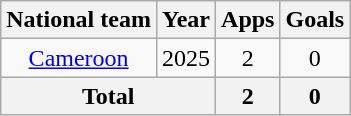<table class=wikitable style=text-align:center>
<tr>
<th>National team</th>
<th>Year</th>
<th>Apps</th>
<th>Goals</th>
</tr>
<tr>
<td rowspan="1"><a href='#'>Cameroon</a></td>
<td>2025</td>
<td>2</td>
<td>0</td>
</tr>
<tr>
<th colspan="2">Total</th>
<th>2</th>
<th>0</th>
</tr>
</table>
